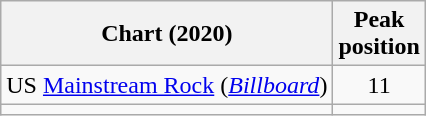<table class="wikitable sortable">
<tr>
<th>Chart (2020)</th>
<th>Peak<br>position</th>
</tr>
<tr>
<td>US <a href='#'>Mainstream Rock</a> (<em><a href='#'>Billboard</a></em>)</td>
<td style="text-align:center;">11</td>
</tr>
<tr>
<td></td>
</tr>
</table>
